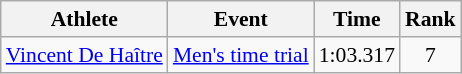<table class=wikitable style="font-size:90%">
<tr>
<th>Athlete</th>
<th>Event</th>
<th>Time</th>
<th>Rank</th>
</tr>
<tr align=center>
<td align=left><a href='#'>Vincent De Haître</a></td>
<td align=left><a href='#'>Men's time trial</a></td>
<td>1:03.317</td>
<td>7</td>
</tr>
</table>
